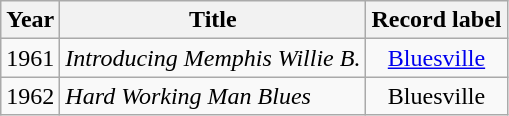<table class="wikitable sortable">
<tr>
<th>Year</th>
<th>Title</th>
<th>Record label</th>
</tr>
<tr>
<td>1961</td>
<td><em>Introducing Memphis Willie B.</em></td>
<td style="text-align:center;"><a href='#'>Bluesville</a></td>
</tr>
<tr>
<td>1962</td>
<td><em>Hard Working Man Blues</em></td>
<td style="text-align:center;">Bluesville</td>
</tr>
</table>
